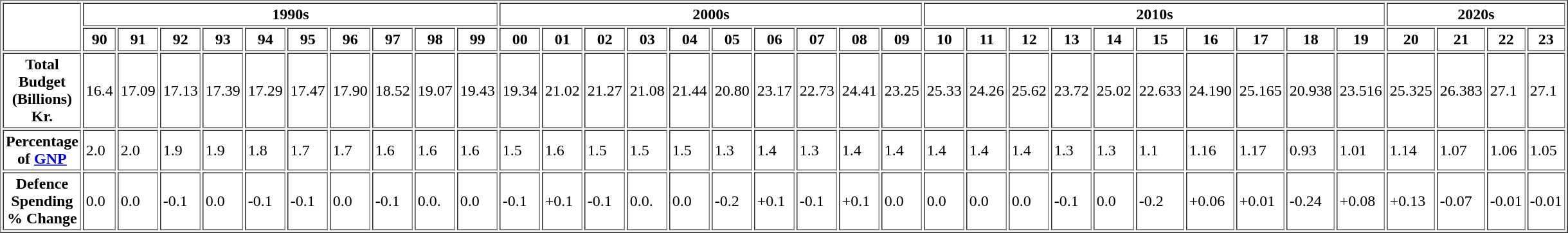<table border="1" cellpadding="2" align="center">
<tr>
<th rowspan="2"></th>
<th colspan="10">1990s</th>
<th colspan="10">2000s</th>
<th colspan="10">2010s</th>
<th colspan="4">2020s</th>
</tr>
<tr>
<th>90</th>
<th>91</th>
<th>92</th>
<th>93</th>
<th>94</th>
<th>95</th>
<th>96</th>
<th>97</th>
<th>98</th>
<th>99</th>
<th>00</th>
<th>01</th>
<th>02</th>
<th>03</th>
<th>04</th>
<th>05</th>
<th>06</th>
<th>07</th>
<th>08</th>
<th>09</th>
<th>10</th>
<th>11</th>
<th>12</th>
<th>13</th>
<th>14</th>
<th>15</th>
<th>16</th>
<th>17</th>
<th>18</th>
<th>19</th>
<th>20</th>
<th>21</th>
<th>22</th>
<th>23</th>
</tr>
<tr>
<td align="center"><strong>Total Budget (Billions) Kr.</strong></td>
<td>16.4</td>
<td>17.09</td>
<td>17.13</td>
<td>17.39</td>
<td>17.29</td>
<td>17.47</td>
<td>17.90</td>
<td>18.52</td>
<td>19.07</td>
<td>19.43</td>
<td>19.34</td>
<td>21.02</td>
<td>21.27</td>
<td>21.08</td>
<td>21.44</td>
<td>20.80</td>
<td>23.17</td>
<td>22.73</td>
<td>24.41</td>
<td>23.25</td>
<td>25.33</td>
<td>24.26</td>
<td>25.62</td>
<td>23.72</td>
<td>25.02</td>
<td>22.633</td>
<td>24.190</td>
<td>25.165</td>
<td>20.938</td>
<td>23.516</td>
<td>25.325</td>
<td>26.383</td>
<td>27.1</td>
<td>27.1</td>
</tr>
<tr>
<td align="center"><strong>Percentage of <a href='#'>GNP</a></strong></td>
<td>2.0</td>
<td>2.0</td>
<td>1.9</td>
<td>1.9</td>
<td>1.8</td>
<td>1.7</td>
<td>1.7</td>
<td>1.6</td>
<td>1.6</td>
<td>1.6</td>
<td>1.5</td>
<td>1.6</td>
<td>1.5</td>
<td>1.5</td>
<td>1.5</td>
<td>1.3</td>
<td>1.4</td>
<td>1.3</td>
<td>1.4</td>
<td>1.4</td>
<td>1.4</td>
<td>1.4</td>
<td>1.4</td>
<td>1.3</td>
<td>1.3</td>
<td>1.1</td>
<td>1.16</td>
<td>1.17</td>
<td>0.93</td>
<td>1.01</td>
<td>1.14</td>
<td>1.07</td>
<td>1.06</td>
<td>1.05</td>
</tr>
<tr>
<td align="center"><strong>Defence Spending % Change</strong></td>
<td>0.0</td>
<td>0.0</td>
<td>-0.1</td>
<td>0.0</td>
<td>-0.1</td>
<td>-0.1</td>
<td>0.0</td>
<td>-0.1</td>
<td>0.0.</td>
<td>0.0</td>
<td>-0.1</td>
<td>+0.1</td>
<td>-0.1</td>
<td>0.0.</td>
<td>0.0</td>
<td>-0.2</td>
<td>+0.1</td>
<td>-0.1</td>
<td>+0.1</td>
<td>0.0</td>
<td>0.0</td>
<td>0.0</td>
<td>0.0</td>
<td>-0.1</td>
<td>0.0</td>
<td>-0.2</td>
<td>+0.06</td>
<td>+0.01</td>
<td>-0.24</td>
<td>+0.08</td>
<td>+0.13</td>
<td>-0.07</td>
<td>-0.01</td>
<td>-0.01</td>
</tr>
</table>
